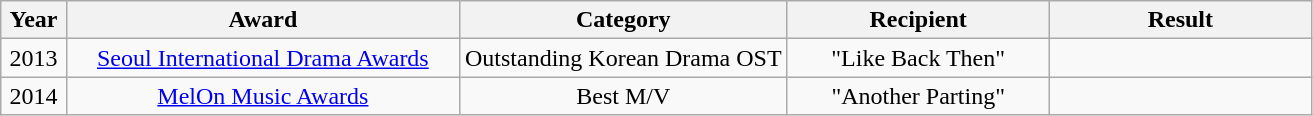<table class="wikitable" style="text-align:center;">
<tr>
<th width=5%>Year</th>
<th width=30%>Award</th>
<th width=25%>Category</th>
<th width=20%>Recipient</th>
<th width=20%>Result</th>
</tr>
<tr>
<td>2013</td>
<td><a href='#'>Seoul International Drama Awards</a></td>
<td>Outstanding Korean Drama OST</td>
<td>"Like Back Then"</td>
<td></td>
</tr>
<tr>
<td>2014</td>
<td><a href='#'>MelOn Music Awards</a></td>
<td>Best M/V</td>
<td>"Another Parting"</td>
<td></td>
</tr>
</table>
